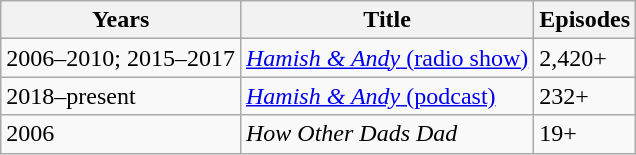<table class="wikitable">
<tr>
<th>Years</th>
<th>Title</th>
<th>Episodes</th>
</tr>
<tr>
<td>2006–2010; 2015–2017</td>
<td><a href='#'><em>Hamish & Andy</em> (radio show)</a></td>
<td>2,420+</td>
</tr>
<tr>
<td>2018–present</td>
<td><a href='#'><em>Hamish & Andy</em> (podcast)</a></td>
<td>232+</td>
</tr>
<tr>
<td>2006</td>
<td><em>How Other Dads Dad</em></td>
<td>19+</td>
</tr>
</table>
